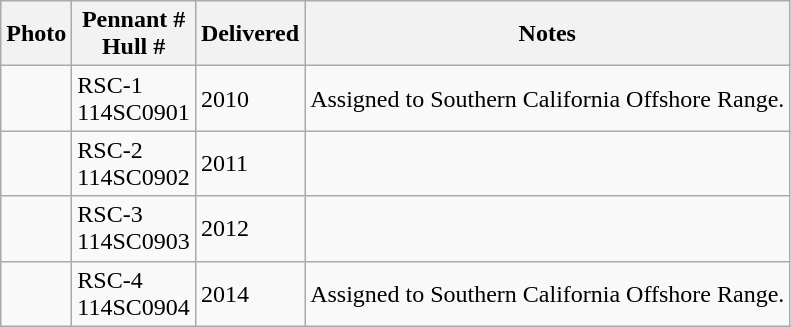<table class="wikitable">
<tr>
<th>Photo</th>
<th>Pennant #<br>Hull #</th>
<th>Delivered</th>
<th>Notes</th>
</tr>
<tr>
<td></td>
<td>RSC-1<br>114SC0901</td>
<td>2010</td>
<td>Assigned to Southern California Offshore Range.</td>
</tr>
<tr>
<td></td>
<td>RSC-2<br>114SC0902</td>
<td>2011</td>
<td></td>
</tr>
<tr>
<td></td>
<td>RSC-3<br>114SC0903</td>
<td>2012</td>
<td></td>
</tr>
<tr>
<td></td>
<td>RSC-4<br>114SC0904</td>
<td>2014</td>
<td>Assigned to Southern California Offshore Range.</td>
</tr>
</table>
